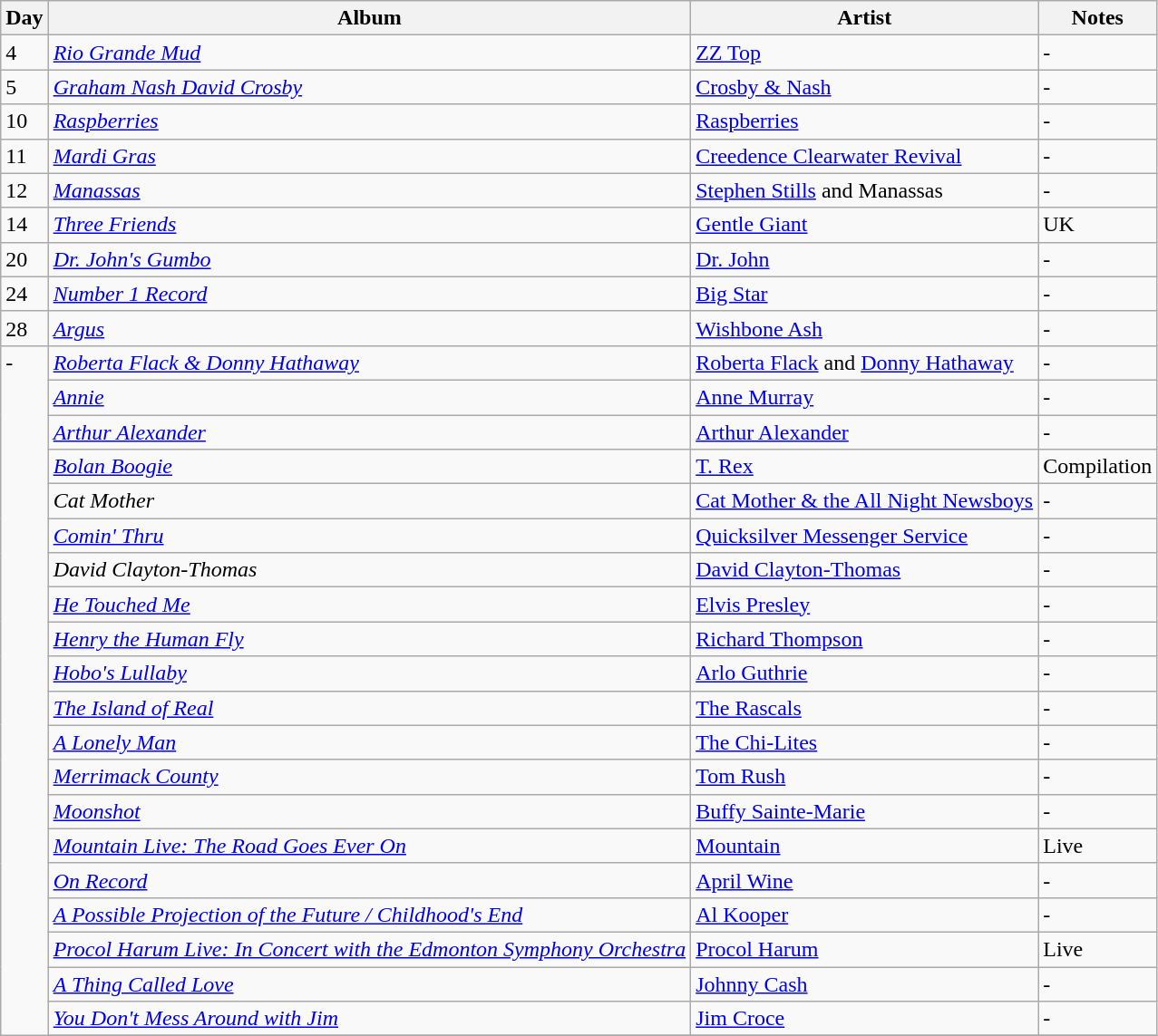<table class="wikitable">
<tr>
<th>Day</th>
<th>Album</th>
<th>Artist</th>
<th>Notes</th>
</tr>
<tr>
<td rowspan="1" valign="top">4</td>
<td><em><a href='#'>Rio Grande Mud</a></em></td>
<td><a href='#'>ZZ Top</a></td>
<td>-</td>
</tr>
<tr>
<td rowspan="1" valign="top">5</td>
<td><em><a href='#'>Graham Nash David Crosby</a></em></td>
<td><a href='#'>Crosby & Nash</a></td>
<td>-</td>
</tr>
<tr>
<td rowspan="1" valign="top">10</td>
<td><em><a href='#'>Raspberries</a></em></td>
<td><a href='#'>Raspberries</a></td>
<td>-</td>
</tr>
<tr>
<td rowspan="1" valign="top">11</td>
<td><em><a href='#'>Mardi Gras</a></em></td>
<td><a href='#'>Creedence Clearwater Revival</a></td>
<td>-</td>
</tr>
<tr>
<td rowspan="1" valign="top">12</td>
<td><em><a href='#'>Manassas</a></em></td>
<td><a href='#'>Stephen Stills</a> and Manassas</td>
<td>-</td>
</tr>
<tr>
<td rowspan="1" valign="top">14</td>
<td><em><a href='#'>Three Friends</a></em></td>
<td><a href='#'>Gentle Giant</a></td>
<td>UK</td>
</tr>
<tr>
<td rowspan="1" valign="top">20</td>
<td><em><a href='#'>Dr. John's Gumbo</a></em></td>
<td><a href='#'>Dr. John</a></td>
<td>-</td>
</tr>
<tr>
<td rowspan="1" valign="top">24</td>
<td><em><a href='#'>Number 1 Record</a></em></td>
<td><a href='#'>Big Star</a></td>
<td>-</td>
</tr>
<tr>
<td rowspan="1" valign="top">28</td>
<td><em><a href='#'>Argus</a></em></td>
<td><a href='#'>Wishbone Ash</a></td>
<td>-</td>
</tr>
<tr>
<td rowspan="21" valign="top">-</td>
<td><em><a href='#'>Roberta Flack & Donny Hathaway</a></em></td>
<td><a href='#'>Roberta Flack</a> and <a href='#'>Donny Hathaway</a></td>
<td>-</td>
</tr>
<tr>
<td><em><a href='#'>Annie</a></em></td>
<td><a href='#'>Anne Murray</a></td>
<td>-</td>
</tr>
<tr>
<td><em><a href='#'>Arthur Alexander</a></em></td>
<td><a href='#'>Arthur Alexander</a></td>
<td>-</td>
</tr>
<tr>
<td><em><a href='#'>Bolan Boogie</a></em></td>
<td><a href='#'>T. Rex</a></td>
<td>Compilation</td>
</tr>
<tr>
<td><em>Cat Mother</em></td>
<td><a href='#'>Cat Mother & the All Night Newsboys</a></td>
<td>-</td>
</tr>
<tr>
<td><em><a href='#'>Comin' Thru</a></em></td>
<td><a href='#'>Quicksilver Messenger Service</a></td>
<td>-</td>
</tr>
<tr>
<td><em>David Clayton-Thomas</em></td>
<td><a href='#'>David Clayton-Thomas</a></td>
<td>-</td>
</tr>
<tr>
<td><em><a href='#'>He Touched Me</a></em></td>
<td><a href='#'>Elvis Presley</a></td>
<td>-</td>
</tr>
<tr>
<td><em><a href='#'>Henry the Human Fly</a></em></td>
<td><a href='#'>Richard Thompson</a></td>
<td>-</td>
</tr>
<tr>
<td><em><a href='#'>Hobo's Lullaby</a></em></td>
<td><a href='#'>Arlo Guthrie</a></td>
<td>-</td>
</tr>
<tr>
<td><em><a href='#'>The Island of Real</a></em></td>
<td><a href='#'>The Rascals</a></td>
<td>-</td>
</tr>
<tr>
<td><em><a href='#'>A Lonely Man</a></em></td>
<td><a href='#'>The Chi-Lites</a></td>
<td>-</td>
</tr>
<tr>
<td><em><a href='#'>Merrimack County</a></em></td>
<td><a href='#'>Tom Rush</a></td>
<td>-</td>
</tr>
<tr>
<td><em><a href='#'>Moonshot</a></em></td>
<td><a href='#'>Buffy Sainte-Marie</a></td>
<td>-</td>
</tr>
<tr>
<td><em><a href='#'>Mountain Live: The Road Goes Ever On</a></em></td>
<td><a href='#'>Mountain</a></td>
<td>Live</td>
</tr>
<tr>
<td><em><a href='#'>On Record</a></em></td>
<td><a href='#'>April Wine</a></td>
<td>-</td>
</tr>
<tr>
<td><em><a href='#'>A Possible Projection of the Future / Childhood's End</a></em></td>
<td><a href='#'>Al Kooper</a></td>
<td>-</td>
</tr>
<tr>
<td><em><a href='#'>Procol Harum Live: In Concert with the Edmonton Symphony Orchestra</a></em></td>
<td><a href='#'>Procol Harum</a></td>
<td>Live</td>
</tr>
<tr>
<td><em><a href='#'>A Thing Called Love</a></em></td>
<td><a href='#'>Johnny Cash</a></td>
<td>-</td>
</tr>
<tr>
<td><em><a href='#'>You Don't Mess Around with Jim</a></em></td>
<td><a href='#'>Jim Croce</a></td>
<td>-</td>
</tr>
<tr>
</tr>
</table>
